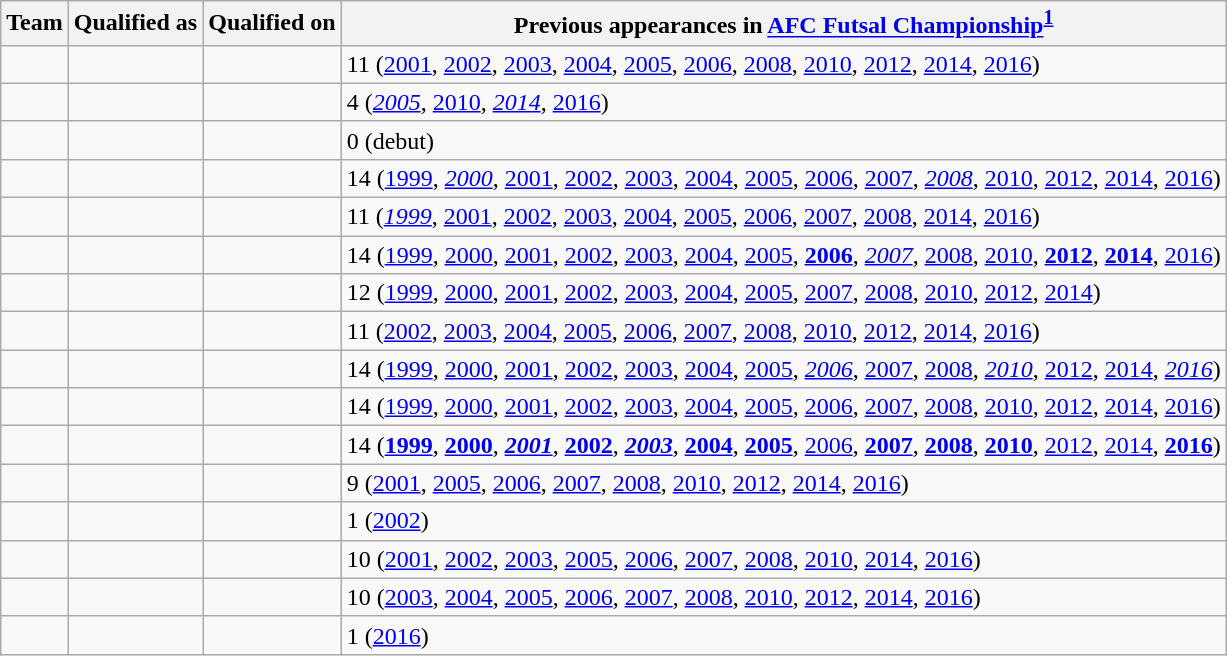<table class="wikitable sortable">
<tr>
<th>Team</th>
<th>Qualified as</th>
<th>Qualified on</th>
<th data-sort-type="number">Previous appearances in <a href='#'>AFC Futsal Championship</a><sup><strong><a href='#'>1</a></strong></sup></th>
</tr>
<tr>
<td></td>
<td></td>
<td></td>
<td>11 (<a href='#'>2001</a>, <a href='#'>2002</a>, <a href='#'>2003</a>, <a href='#'>2004</a>, <a href='#'>2005</a>, <a href='#'>2006</a>, <a href='#'>2008</a>, <a href='#'>2010</a>, <a href='#'>2012</a>, <a href='#'>2014</a>, <a href='#'>2016</a>)</td>
</tr>
<tr>
<td></td>
<td></td>
<td></td>
<td>4 (<em><a href='#'>2005</a></em>, <a href='#'>2010</a>, <em><a href='#'>2014</a></em>, <a href='#'>2016</a>)</td>
</tr>
<tr>
<td></td>
<td></td>
<td></td>
<td>0 (debut)</td>
</tr>
<tr>
<td></td>
<td></td>
<td></td>
<td>14 (<a href='#'>1999</a>, <em><a href='#'>2000</a></em>, <a href='#'>2001</a>, <a href='#'>2002</a>, <a href='#'>2003</a>, <a href='#'>2004</a>, <a href='#'>2005</a>, <a href='#'>2006</a>, <a href='#'>2007</a>, <em><a href='#'>2008</a></em>, <a href='#'>2010</a>, <a href='#'>2012</a>, <a href='#'>2014</a>, <a href='#'>2016</a>)</td>
</tr>
<tr>
<td></td>
<td></td>
<td></td>
<td>11 (<em><a href='#'>1999</a></em>, <a href='#'>2001</a>, <a href='#'>2002</a>, <a href='#'>2003</a>, <a href='#'>2004</a>, <a href='#'>2005</a>, <a href='#'>2006</a>, <a href='#'>2007</a>, <a href='#'>2008</a>, <a href='#'>2014</a>, <a href='#'>2016</a>)</td>
</tr>
<tr>
<td></td>
<td></td>
<td></td>
<td>14 (<a href='#'>1999</a>, <a href='#'>2000</a>, <a href='#'>2001</a>, <a href='#'>2002</a>, <a href='#'>2003</a>, <a href='#'>2004</a>, <a href='#'>2005</a>, <strong><a href='#'>2006</a></strong>, <em><a href='#'>2007</a></em>, <a href='#'>2008</a>, <a href='#'>2010</a>, <strong><a href='#'>2012</a></strong>, <strong><a href='#'>2014</a></strong>, <a href='#'>2016</a>)</td>
</tr>
<tr>
<td></td>
<td></td>
<td></td>
<td>12 (<a href='#'>1999</a>, <a href='#'>2000</a>, <a href='#'>2001</a>, <a href='#'>2002</a>, <a href='#'>2003</a>, <a href='#'>2004</a>, <a href='#'>2005</a>, <a href='#'>2007</a>, <a href='#'>2008</a>, <a href='#'>2010</a>, <a href='#'>2012</a>, <a href='#'>2014</a>)</td>
</tr>
<tr>
<td></td>
<td></td>
<td></td>
<td>11 (<a href='#'>2002</a>, <a href='#'>2003</a>, <a href='#'>2004</a>, <a href='#'>2005</a>, <a href='#'>2006</a>, <a href='#'>2007</a>, <a href='#'>2008</a>, <a href='#'>2010</a>, <a href='#'>2012</a>, <a href='#'>2014</a>, <a href='#'>2016</a>)</td>
</tr>
<tr>
<td></td>
<td></td>
<td></td>
<td>14 (<a href='#'>1999</a>, <a href='#'>2000</a>, <a href='#'>2001</a>, <a href='#'>2002</a>, <a href='#'>2003</a>, <a href='#'>2004</a>, <a href='#'>2005</a>, <em><a href='#'>2006</a></em>, <a href='#'>2007</a>, <a href='#'>2008</a>, <em><a href='#'>2010</a></em>, <a href='#'>2012</a>, <a href='#'>2014</a>, <em><a href='#'>2016</a></em>)</td>
</tr>
<tr>
<td></td>
<td></td>
<td></td>
<td>14 (<a href='#'>1999</a>, <a href='#'>2000</a>, <a href='#'>2001</a>, <a href='#'>2002</a>, <a href='#'>2003</a>, <a href='#'>2004</a>, <a href='#'>2005</a>, <a href='#'>2006</a>, <a href='#'>2007</a>, <a href='#'>2008</a>, <a href='#'>2010</a>, <a href='#'>2012</a>, <a href='#'>2014</a>, <a href='#'>2016</a>)</td>
</tr>
<tr>
<td></td>
<td></td>
<td></td>
<td>14 (<strong><a href='#'>1999</a></strong>, <strong><a href='#'>2000</a></strong>, <strong><em><a href='#'>2001</a></em></strong>, <strong><a href='#'>2002</a></strong>, <strong><em><a href='#'>2003</a></em></strong>, <strong><a href='#'>2004</a></strong>, <strong><a href='#'>2005</a></strong>, <a href='#'>2006</a>, <strong><a href='#'>2007</a></strong>, <strong><a href='#'>2008</a></strong>, <strong><a href='#'>2010</a></strong>, <a href='#'>2012</a>, <a href='#'>2014</a>, <strong><a href='#'>2016</a></strong>)</td>
</tr>
<tr>
<td></td>
<td></td>
<td></td>
<td>9 (<a href='#'>2001</a>, <a href='#'>2005</a>, <a href='#'>2006</a>, <a href='#'>2007</a>, <a href='#'>2008</a>, <a href='#'>2010</a>, <a href='#'>2012</a>, <a href='#'>2014</a>, <a href='#'>2016</a>)</td>
</tr>
<tr>
<td></td>
<td></td>
<td></td>
<td>1 (<a href='#'>2002</a>)</td>
</tr>
<tr>
<td></td>
<td></td>
<td></td>
<td>10 (<a href='#'>2001</a>, <a href='#'>2002</a>, <a href='#'>2003</a>, <a href='#'>2005</a>, <a href='#'>2006</a>, <a href='#'>2007</a>, <a href='#'>2008</a>, <a href='#'>2010</a>, <a href='#'>2014</a>, <a href='#'>2016</a>)</td>
</tr>
<tr>
<td></td>
<td></td>
<td></td>
<td>10 (<a href='#'>2003</a>, <a href='#'>2004</a>, <a href='#'>2005</a>, <a href='#'>2006</a>, <a href='#'>2007</a>, <a href='#'>2008</a>, <a href='#'>2010</a>, <a href='#'>2012</a>, <a href='#'>2014</a>, <a href='#'>2016</a>)</td>
</tr>
<tr>
<td></td>
<td></td>
<td></td>
<td>1 (<a href='#'>2016</a>)</td>
</tr>
</table>
